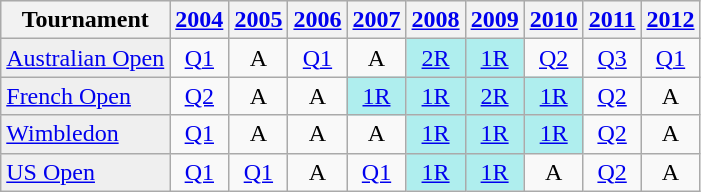<table class="wikitable" border="1">
<tr style="background:#efefef;">
<th>Tournament</th>
<th><a href='#'>2004</a></th>
<th><a href='#'>2005</a></th>
<th><a href='#'>2006</a></th>
<th><a href='#'>2007</a></th>
<th><a href='#'>2008</a></th>
<th><a href='#'>2009</a></th>
<th><a href='#'>2010</a></th>
<th><a href='#'>2011</a></th>
<th><a href='#'>2012</a></th>
</tr>
<tr>
<td style="background:#efefef;"><a href='#'>Australian Open</a></td>
<td align="center"><a href='#'>Q1</a></td>
<td align="center">A</td>
<td align="center"><a href='#'>Q1</a></td>
<td align="center">A</td>
<td align="center" style="background:#afeeee;"><a href='#'>2R</a></td>
<td align="center" style="background:#afeeee;"><a href='#'>1R</a></td>
<td align="center"><a href='#'>Q2</a></td>
<td align="center"><a href='#'>Q3</a></td>
<td align="center"><a href='#'>Q1</a></td>
</tr>
<tr>
<td style="background:#efefef;"><a href='#'>French Open</a></td>
<td align="center"><a href='#'>Q2</a></td>
<td align="center">A</td>
<td align="center">A</td>
<td align="center" style="background:#afeeee;"><a href='#'>1R</a></td>
<td align="center" style="background:#afeeee;"><a href='#'>1R</a></td>
<td align="center" style="background:#afeeee;"><a href='#'>2R</a></td>
<td align="center" style="background:#afeeee;"><a href='#'>1R</a></td>
<td align="center"><a href='#'>Q2</a></td>
<td align="center">A</td>
</tr>
<tr>
<td style="background:#efefef;"><a href='#'>Wimbledon</a></td>
<td align="center"><a href='#'>Q1</a></td>
<td align="center">A</td>
<td align="center">A</td>
<td align="center">A</td>
<td align="center" style="background:#afeeee;"><a href='#'>1R</a></td>
<td align="center" style="background:#afeeee;"><a href='#'>1R</a></td>
<td align="center" style="background:#afeeee;"><a href='#'>1R</a></td>
<td align="center"><a href='#'>Q2</a></td>
<td align="center">A</td>
</tr>
<tr>
<td style="background:#efefef;"><a href='#'>US Open</a></td>
<td align="center"><a href='#'>Q1</a></td>
<td align="center"><a href='#'>Q1</a></td>
<td align="center">A</td>
<td align="center"><a href='#'>Q1</a></td>
<td align="center" style="background:#afeeee;"><a href='#'>1R</a></td>
<td align="center" style="background:#afeeee;"><a href='#'>1R</a></td>
<td align="center">A</td>
<td align="center"><a href='#'>Q2</a></td>
<td align="center">A</td>
</tr>
</table>
